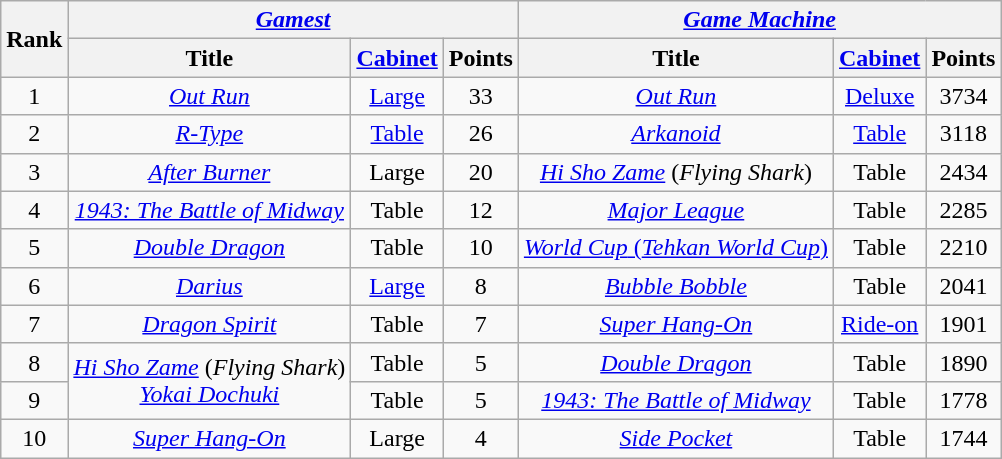<table class="wikitable sortable" style="text-align:center">
<tr>
<th rowspan="2">Rank</th>
<th colspan="3"><em><a href='#'>Gamest</a></em></th>
<th colspan="3"><em><a href='#'>Game Machine</a></em></th>
</tr>
<tr>
<th>Title</th>
<th><a href='#'>Cabinet</a></th>
<th>Points</th>
<th>Title</th>
<th><a href='#'>Cabinet</a></th>
<th>Points</th>
</tr>
<tr>
<td>1</td>
<td><em><a href='#'>Out Run</a></em></td>
<td><a href='#'>Large</a></td>
<td>33</td>
<td><em><a href='#'>Out Run</a></em></td>
<td><a href='#'>Deluxe</a></td>
<td>3734</td>
</tr>
<tr>
<td>2</td>
<td><em><a href='#'>R-Type</a></em></td>
<td><a href='#'>Table</a></td>
<td>26</td>
<td><em><a href='#'>Arkanoid</a></em></td>
<td><a href='#'>Table</a></td>
<td>3118</td>
</tr>
<tr>
<td>3</td>
<td><em><a href='#'>After Burner</a></em></td>
<td>Large</td>
<td>20</td>
<td><em><a href='#'>Hi Sho Zame</a></em> (<em>Flying Shark</em>)</td>
<td>Table</td>
<td>2434</td>
</tr>
<tr>
<td>4</td>
<td><em><a href='#'>1943: The Battle of Midway</a></em></td>
<td>Table</td>
<td>12</td>
<td><em><a href='#'>Major League</a></em></td>
<td>Table</td>
<td>2285</td>
</tr>
<tr>
<td>5</td>
<td><em><a href='#'>Double Dragon</a></em></td>
<td>Table</td>
<td>10</td>
<td><a href='#'><em>World Cup</em> (<em>Tehkan World Cup</em>)</a></td>
<td>Table</td>
<td>2210</td>
</tr>
<tr>
<td>6</td>
<td><em><a href='#'>Darius</a></em></td>
<td><a href='#'>Large</a></td>
<td>8</td>
<td><em><a href='#'>Bubble Bobble</a></em></td>
<td>Table</td>
<td>2041</td>
</tr>
<tr>
<td>7</td>
<td><em><a href='#'>Dragon Spirit</a></em></td>
<td>Table</td>
<td>7</td>
<td><em><a href='#'>Super Hang-On</a></em></td>
<td><a href='#'>Ride-on</a></td>
<td>1901</td>
</tr>
<tr>
<td>8</td>
<td rowspan="2"><em><a href='#'>Hi Sho Zame</a></em> (<em>Flying Shark</em>) <br> <em><a href='#'>Yokai Dochuki</a></em></td>
<td>Table</td>
<td>5</td>
<td><em><a href='#'>Double Dragon</a></em></td>
<td>Table</td>
<td>1890</td>
</tr>
<tr>
<td>9</td>
<td>Table</td>
<td>5</td>
<td><em><a href='#'>1943: The Battle of Midway</a></em></td>
<td>Table</td>
<td>1778</td>
</tr>
<tr>
<td>10</td>
<td><em><a href='#'>Super Hang-On</a></em></td>
<td>Large</td>
<td>4</td>
<td><em><a href='#'>Side Pocket</a></em></td>
<td>Table</td>
<td>1744</td>
</tr>
</table>
